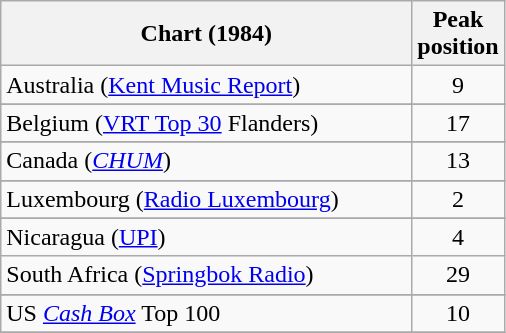<table class="wikitable sortable">
<tr>
<th style="width: 200pt;">Chart (1984)</th>
<th style="width: 40pt;">Peak<br>position</th>
</tr>
<tr>
<td>Australia (<a href='#'>Kent Music Report</a>)</td>
<td align="center">9</td>
</tr>
<tr>
</tr>
<tr>
</tr>
<tr>
<td>Belgium (<a href='#'>VRT Top 30</a> Flanders)</td>
<td align="center">17</td>
</tr>
<tr>
</tr>
<tr>
<td>Canada (<a href='#'><em>CHUM</em></a>)</td>
<td align="center">13</td>
</tr>
<tr>
</tr>
<tr>
<td>Luxembourg (<a href='#'>Radio Luxembourg</a>)</td>
<td align="center">2</td>
</tr>
<tr>
</tr>
<tr>
</tr>
<tr>
</tr>
<tr>
<td>Nicaragua (<a href='#'>UPI</a>)</td>
<td align="center">4</td>
</tr>
<tr>
<td>South Africa (<a href='#'>Springbok Radio</a>)</td>
<td align="center">29</td>
</tr>
<tr>
</tr>
<tr>
</tr>
<tr>
</tr>
<tr>
</tr>
<tr>
<td>US <a href='#'><em>Cash Box</em></a> Top 100</td>
<td align="center">10</td>
</tr>
<tr>
</tr>
</table>
